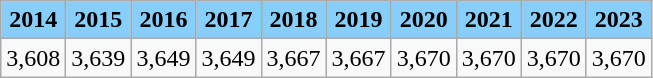<table class="wikitable">
<tr align="center" style="background:#87CEFA;">
<td><strong>2014</strong></td>
<td><strong>2015</strong></td>
<td><strong>2016</strong></td>
<td><strong>2017</strong></td>
<td><strong>2018</strong></td>
<td><strong>2019</strong></td>
<td><strong>2020</strong></td>
<td><strong>2021</strong></td>
<td><strong>2022</strong></td>
<td><strong>2023</strong></td>
</tr>
<tr>
<td>3,608</td>
<td>3,639</td>
<td>3,649</td>
<td>3,649</td>
<td>3,667</td>
<td>3,667</td>
<td>3,670</td>
<td>3,670</td>
<td>3,670</td>
<td>3,670</td>
</tr>
</table>
